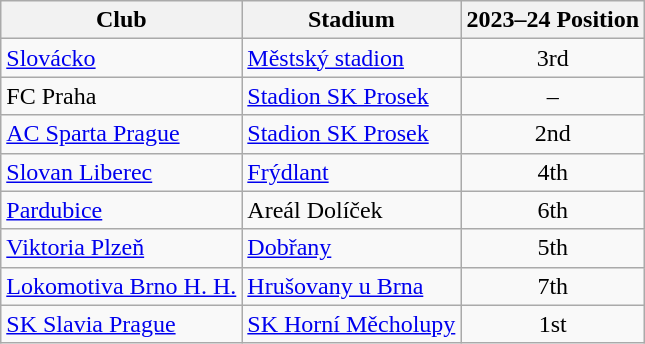<table class="wikitable sortable">
<tr>
<th>Club</th>
<th>Stadium</th>
<th>2023–24 Position</th>
</tr>
<tr>
<td><a href='#'>Slovácko</a></td>
<td><a href='#'>Městský stadion</a></td>
<td align="center">3rd</td>
</tr>
<tr>
<td>FC Praha</td>
<td><a href='#'>Stadion SK Prosek</a></td>
<td align="center">–</td>
</tr>
<tr>
<td><a href='#'> AC Sparta Prague</a></td>
<td><a href='#'>Stadion SK Prosek</a></td>
<td align="center">2nd</td>
</tr>
<tr>
<td><a href='#'>Slovan Liberec</a></td>
<td><a href='#'>Frýdlant</a></td>
<td align="center">4th</td>
</tr>
<tr>
<td><a href='#'>Pardubice</a></td>
<td>Areál Dolíček</td>
<td align="center">6th</td>
</tr>
<tr>
<td><a href='#'>Viktoria Plzeň</a></td>
<td><a href='#'>Dobřany</a></td>
<td align="center">5th</td>
</tr>
<tr>
<td><a href='#'>Lokomotiva Brno H. H.</a></td>
<td><a href='#'>Hrušovany u Brna</a></td>
<td align="center">7th</td>
</tr>
<tr>
<td><a href='#'>SK Slavia Prague</a></td>
<td><a href='#'>SK Horní Měcholupy</a></td>
<td align="center">1st</td>
</tr>
</table>
